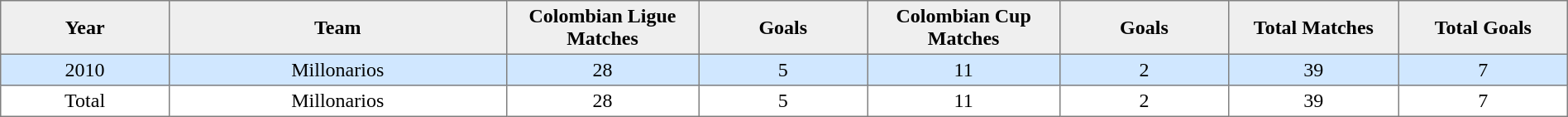<table cellpadding=3 cellspacing=0 width=100% width=40% border=1 style="border-collapse:collapse"|>
<tr align=center>
<th bgcolor=#efefef width=5%>Year</th>
<th bgcolor=#efefef width=10%>Team</th>
<th bgcolor=#efefef width=5%>Colombian Ligue Matches</th>
<th bgcolor=#efefef width=5%>Goals</th>
<th bgcolor=#efefef width=5%>Colombian Cup Matches</th>
<th bgcolor=#efefef width=5%>Goals</th>
<th bgcolor=#efefef width=5%>Total Matches</th>
<th bgcolor=#efefef width=5%>Total Goals</th>
</tr>
<tr align=center bgcolor=#DOE7FF>
<td>2010</td>
<td>Millonarios</td>
<td>28</td>
<td>5</td>
<td>11</td>
<td>2</td>
<td>39</td>
<td>7</td>
</tr>
<tr align=center bgcol8r=#DOE7FF>
<td>Total</td>
<td>Millonarios</td>
<td>28</td>
<td>5</td>
<td>11</td>
<td>2</td>
<td>39</td>
<td>7</td>
</tr>
</table>
